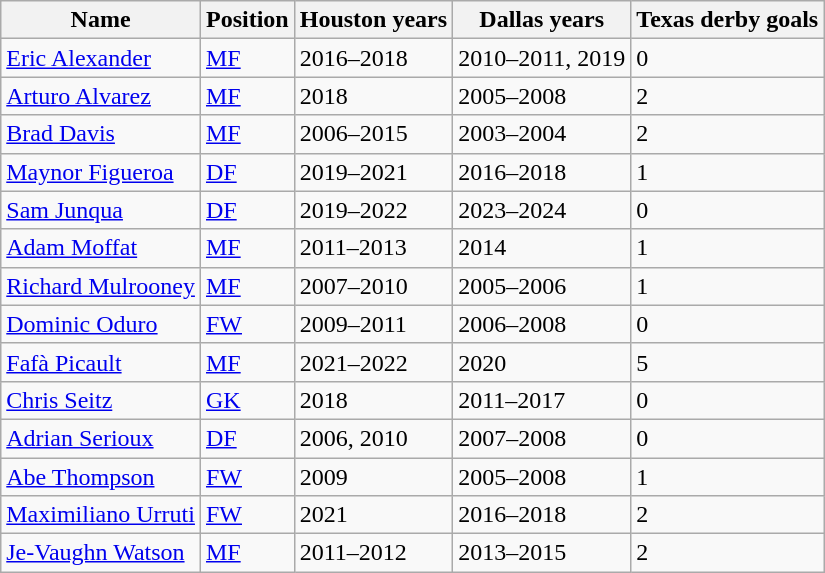<table class="wikitable" style="text-align:left;">
<tr>
<th>Name</th>
<th>Position</th>
<th>Houston years</th>
<th>Dallas years</th>
<th>Texas derby goals</th>
</tr>
<tr>
<td> <a href='#'>Eric Alexander</a></td>
<td><a href='#'>MF</a></td>
<td>2016–2018</td>
<td>2010–2011, 2019</td>
<td>0</td>
</tr>
<tr>
<td> <a href='#'>Arturo Alvarez</a></td>
<td><a href='#'>MF</a></td>
<td>2018</td>
<td>2005–2008</td>
<td>2</td>
</tr>
<tr>
<td> <a href='#'>Brad Davis</a></td>
<td><a href='#'>MF</a></td>
<td>2006–2015</td>
<td>2003–2004</td>
<td>2</td>
</tr>
<tr>
<td> <a href='#'>Maynor Figueroa</a></td>
<td><a href='#'>DF</a></td>
<td>2019–2021</td>
<td>2016–2018</td>
<td>1</td>
</tr>
<tr>
<td> <a href='#'>Sam Junqua</a></td>
<td><a href='#'>DF</a></td>
<td>2019–2022</td>
<td>2023–2024</td>
<td>0</td>
</tr>
<tr>
<td> <a href='#'>Adam Moffat</a></td>
<td><a href='#'>MF</a></td>
<td>2011–2013</td>
<td>2014</td>
<td>1</td>
</tr>
<tr>
<td> <a href='#'>Richard Mulrooney</a></td>
<td><a href='#'>MF</a></td>
<td>2007–2010</td>
<td>2005–2006</td>
<td>1</td>
</tr>
<tr>
<td> <a href='#'>Dominic Oduro</a></td>
<td><a href='#'>FW</a></td>
<td>2009–2011</td>
<td>2006–2008</td>
<td>0</td>
</tr>
<tr>
<td> <a href='#'>Fafà Picault</a></td>
<td><a href='#'>MF</a></td>
<td>2021–2022</td>
<td>2020</td>
<td>5</td>
</tr>
<tr>
<td> <a href='#'>Chris Seitz</a></td>
<td><a href='#'>GK</a></td>
<td>2018</td>
<td>2011–2017</td>
<td>0</td>
</tr>
<tr>
<td> <a href='#'>Adrian Serioux</a></td>
<td><a href='#'>DF</a></td>
<td>2006, 2010</td>
<td>2007–2008</td>
<td>0</td>
</tr>
<tr>
<td> <a href='#'>Abe Thompson</a></td>
<td><a href='#'>FW</a></td>
<td>2009</td>
<td>2005–2008</td>
<td>1</td>
</tr>
<tr>
<td> <a href='#'>Maximiliano Urruti</a></td>
<td><a href='#'>FW</a></td>
<td>2021</td>
<td>2016–2018</td>
<td>2</td>
</tr>
<tr>
<td> <a href='#'>Je-Vaughn Watson</a></td>
<td><a href='#'>MF</a></td>
<td>2011–2012</td>
<td>2013–2015</td>
<td>2</td>
</tr>
</table>
